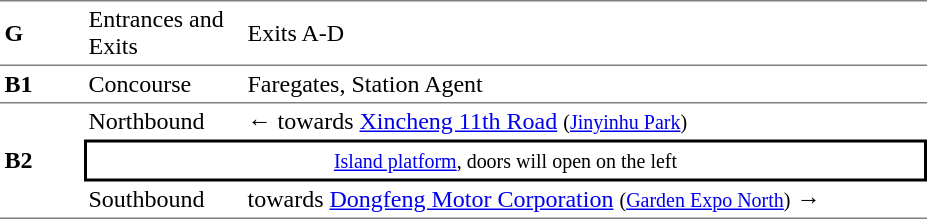<table table border=0 cellspacing=0 cellpadding=3>
<tr>
<td style="border-top:solid 1px gray;border-bottom:solid 1px gray;" width=50><strong>G</strong></td>
<td style="border-top:solid 1px gray;border-bottom:solid 1px gray;" width=100>Entrances and Exits</td>
<td style="border-top:solid 1px gray;border-bottom:solid 1px gray;" width=450>Exits A-D</td>
</tr>
<tr>
<td style="border-top:solid 0px gray;border-bottom:solid 1px gray;" width=50><strong>B1</strong></td>
<td style="border-top:solid 0px gray;border-bottom:solid 1px gray;" width=100>Concourse</td>
<td style="border-top:solid 0px gray;border-bottom:solid 1px gray;" width=450>Faregates, Station Agent</td>
</tr>
<tr>
<td style="border-bottom:solid 1px gray;" rowspan=3><strong>B2</strong></td>
<td>Northbound</td>
<td>←  towards <a href='#'>Xincheng 11th Road</a> <small>(<a href='#'>Jinyinhu Park</a>)</small></td>
</tr>
<tr>
<td style="border-right:solid 2px black;border-left:solid 2px black;border-top:solid 2px black;border-bottom:solid 2px black;text-align:center;" colspan=2><small><a href='#'>Island platform</a>, doors will open on the left</small></td>
</tr>
<tr>
<td style="border-bottom:solid 1px gray;">Southbound</td>
<td style="border-bottom:solid 1px gray;"> towards <a href='#'>Dongfeng Motor Corporation</a> <small>(<a href='#'>Garden Expo North</a>)</small> →</td>
</tr>
</table>
